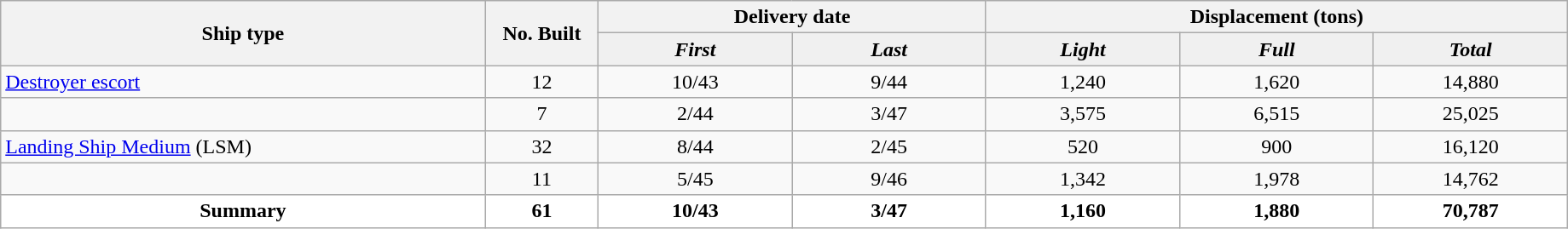<table class="wikitable" width=97%>
<tr>
<th width=30% rowspan="2">Ship type</th>
<th width=7% rowspan="2">No. Built</th>
<th width=32% colspan="2">Delivery date</th>
<th width=32% colspan="3">Displacement (tons)</th>
</tr>
<tr bgcolor="f0f0f0">
<td width=12% align="center"><strong><em>First</em></strong></td>
<td width=12% align="center"><strong><em>Last</em></strong></td>
<td width=12% align="center"><strong><em>Light</em></strong></td>
<td width=12% align="center"><strong><em>Full</em></strong></td>
<td width=12% align="center"><strong><em>Total</em></strong></td>
</tr>
<tr align="center">
<td align="left"><a href='#'>Destroyer escort</a></td>
<td>12</td>
<td>10/43</td>
<td>9/44</td>
<td>1,240</td>
<td>1,620</td>
<td>14,880</td>
</tr>
<tr align="center">
<td align="left"></td>
<td>7</td>
<td>2/44</td>
<td>3/47</td>
<td>3,575</td>
<td>6,515</td>
<td>25,025</td>
</tr>
<tr align="center">
<td align="left"><a href='#'>Landing Ship Medium</a> (LSM)</td>
<td>32</td>
<td>8/44</td>
<td>2/45</td>
<td>520</td>
<td>900</td>
<td>16,120</td>
</tr>
<tr align="center">
<td align="left"></td>
<td>11</td>
<td>5/45</td>
<td>9/46</td>
<td>1,342</td>
<td>1,978</td>
<td>14,762</td>
</tr>
<tr align="center" class="sortbottom" bgcolor="white" style="font-weight:600;">
<td>Summary</td>
<td>61</td>
<td>10/43</td>
<td>3/47</td>
<td>1,160</td>
<td>1,880</td>
<td>70,787</td>
</tr>
</table>
